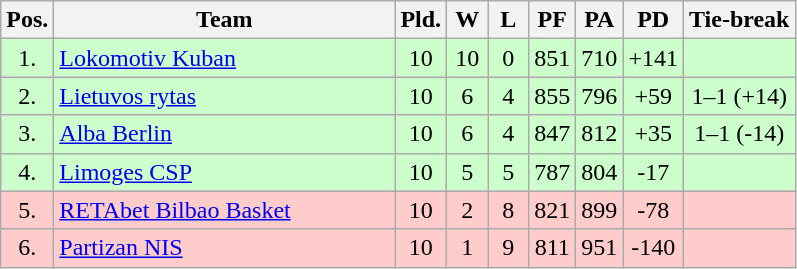<table class="wikitable" style="text-align:center">
<tr>
<th width=15>Pos.</th>
<th width=220>Team</th>
<th width=20>Pld.</th>
<th width=20>W</th>
<th width=20>L</th>
<th width=20>PF</th>
<th width=20>PA</th>
<th width=20>PD</th>
<th>Tie-break</th>
</tr>
<tr style="background:#ccffcc;">
<td>1.</td>
<td align=left> <a href='#'>Lokomotiv Kuban</a></td>
<td>10</td>
<td>10</td>
<td>0</td>
<td>851</td>
<td>710</td>
<td>+141</td>
<td></td>
</tr>
<tr style="background:#ccffcc;">
<td>2.</td>
<td align=left> <a href='#'>Lietuvos rytas</a></td>
<td>10</td>
<td>6</td>
<td>4</td>
<td>855</td>
<td>796</td>
<td>+59</td>
<td>1–1 (+14)</td>
</tr>
<tr style="background:#ccffcc;">
<td>3.</td>
<td align=left> <a href='#'>Alba Berlin</a></td>
<td>10</td>
<td>6</td>
<td>4</td>
<td>847</td>
<td>812</td>
<td>+35</td>
<td>1–1 (-14)</td>
</tr>
<tr style="background:#ccffcc;">
<td>4.</td>
<td align=left> <a href='#'>Limoges CSP</a></td>
<td>10</td>
<td>5</td>
<td>5</td>
<td>787</td>
<td>804</td>
<td>-17</td>
<td></td>
</tr>
<tr style="background:#fcc;">
<td>5.</td>
<td align=left> <a href='#'>RETAbet Bilbao Basket</a></td>
<td>10</td>
<td>2</td>
<td>8</td>
<td>821</td>
<td>899</td>
<td>-78</td>
<td></td>
</tr>
<tr style="background:#fcc;">
<td>6.</td>
<td align=left> <a href='#'>Partizan NIS</a></td>
<td>10</td>
<td>1</td>
<td>9</td>
<td>811</td>
<td>951</td>
<td>-140</td>
<td></td>
</tr>
</table>
